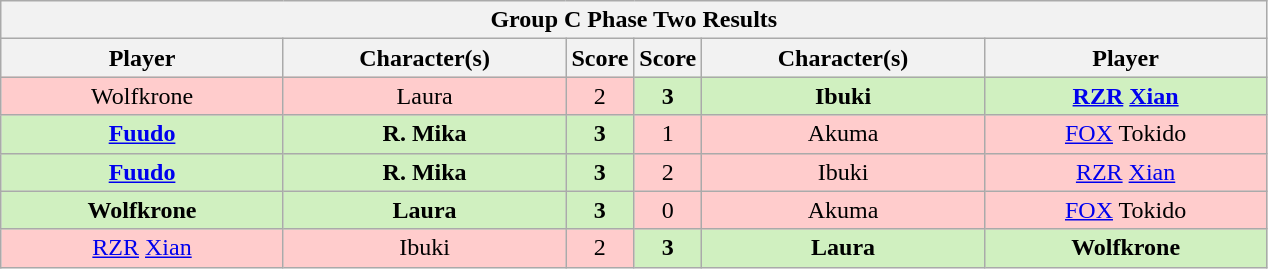<table class="wikitable" style="text-align: center;">
<tr>
<th colspan=6>Group C Phase Two Results</th>
</tr>
<tr>
<th width="181px">Player</th>
<th width="181px">Character(s)</th>
<th width="20px">Score</th>
<th width="20px">Score</th>
<th width="181px">Character(s)</th>
<th width="181px">Player</th>
</tr>
<tr>
<td style="background: #FFCCCC;">Wolfkrone</td>
<td style="background: #FFCCCC;">Laura</td>
<td style="background: #FFCCCC;">2</td>
<td style="background: #D0F0C0;"><strong>3</strong></td>
<td style="background: #D0F0C0;"><strong>Ibuki</strong></td>
<td style="background: #D0F0C0;"><strong><a href='#'>RZR</a> <a href='#'>Xian</a></strong></td>
</tr>
<tr>
<td style="background: #D0F0C0;"><strong> <a href='#'>Fuudo</a></strong></td>
<td style="background: #D0F0C0;"><strong>R. Mika</strong></td>
<td style="background: #D0F0C0;"><strong>3</strong></td>
<td style="background: #FFCCCC;">1</td>
<td style="background: #FFCCCC;">Akuma</td>
<td style="background: #FFCCCC;"><a href='#'>FOX</a> Tokido</td>
</tr>
<tr>
<td style="background: #D0F0C0;"><strong> <a href='#'>Fuudo</a></strong></td>
<td style="background: #D0F0C0;"><strong>R. Mika</strong></td>
<td style="background: #D0F0C0;"><strong>3</strong></td>
<td style="background: #FFCCCC;">2</td>
<td style="background: #FFCCCC;">Ibuki</td>
<td style="background: #FFCCCC;"><a href='#'>RZR</a> <a href='#'>Xian</a></td>
</tr>
<tr>
<td style="background: #D0F0C0;"><strong>Wolfkrone</strong></td>
<td style="background: #D0F0C0;"><strong>Laura</strong></td>
<td style="background: #D0F0C0;"><strong>3</strong></td>
<td style="background: #FFCCCC;">0</td>
<td style="background: #FFCCCC;">Akuma</td>
<td style="background: #FFCCCC;"><a href='#'>FOX</a> Tokido</td>
</tr>
<tr>
<td style="background: #FFCCCC;"><a href='#'>RZR</a> <a href='#'>Xian</a></td>
<td style="background: #FFCCCC;">Ibuki</td>
<td style="background: #FFCCCC;">2</td>
<td style="background: #D0F0C0;"><strong>3</strong></td>
<td style="background: #D0F0C0;"><strong>Laura</strong></td>
<td style="background: #D0F0C0;"><strong>Wolfkrone</strong></td>
</tr>
</table>
